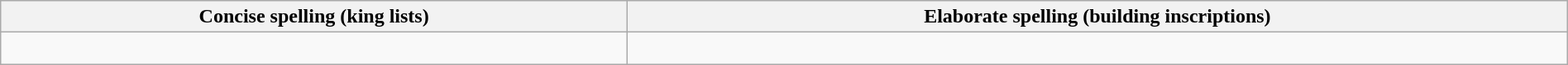<table class="wikitable" style="width:100%; text-align:center;">
<tr>
<th width="40%">Concise spelling (king lists)</th>
<th width="60%">Elaborate spelling (building inscriptions)</th>
</tr>
<tr>
<td><br></td>
<td><br></td>
</tr>
</table>
